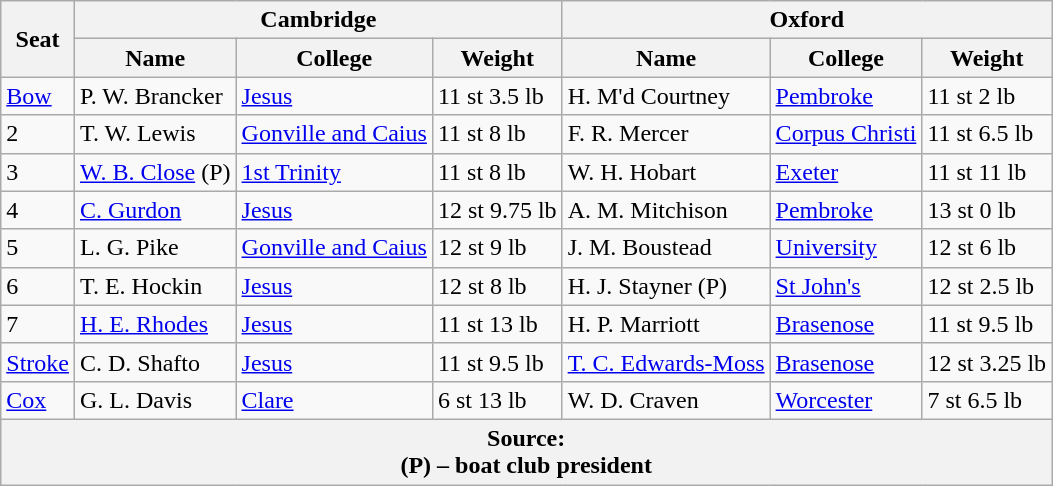<table class=wikitable>
<tr>
<th rowspan="2">Seat</th>
<th colspan="3">Cambridge <br> </th>
<th colspan="3">Oxford <br> </th>
</tr>
<tr>
<th>Name</th>
<th>College</th>
<th>Weight</th>
<th>Name</th>
<th>College</th>
<th>Weight</th>
</tr>
<tr>
<td><a href='#'>Bow</a></td>
<td>P. W. Brancker</td>
<td><a href='#'>Jesus</a></td>
<td>11 st 3.5 lb</td>
<td>H. M'd Courtney</td>
<td><a href='#'>Pembroke</a></td>
<td>11 st 2 lb</td>
</tr>
<tr>
<td>2</td>
<td>T. W. Lewis</td>
<td><a href='#'>Gonville and Caius</a></td>
<td>11 st 8 lb</td>
<td>F. R. Mercer</td>
<td><a href='#'>Corpus Christi</a></td>
<td>11 st 6.5 lb</td>
</tr>
<tr>
<td>3</td>
<td><a href='#'>W. B. Close</a> (P)</td>
<td><a href='#'>1st Trinity</a></td>
<td>11 st 8 lb</td>
<td>W. H. Hobart</td>
<td><a href='#'>Exeter</a></td>
<td>11 st 11 lb</td>
</tr>
<tr>
<td>4</td>
<td><a href='#'>C. Gurdon</a></td>
<td><a href='#'>Jesus</a></td>
<td>12 st 9.75 lb</td>
<td>A. M. Mitchison</td>
<td><a href='#'>Pembroke</a></td>
<td>13 st 0 lb</td>
</tr>
<tr>
<td>5</td>
<td>L. G. Pike</td>
<td><a href='#'>Gonville and Caius</a></td>
<td>12 st 9 lb</td>
<td>J. M. Boustead</td>
<td><a href='#'>University</a></td>
<td>12 st 6 lb</td>
</tr>
<tr>
<td>6</td>
<td>T. E. Hockin</td>
<td><a href='#'>Jesus</a></td>
<td>12 st 8 lb</td>
<td>H. J. Stayner (P)</td>
<td><a href='#'>St John's</a></td>
<td>12 st 2.5 lb</td>
</tr>
<tr>
<td>7</td>
<td><a href='#'>H. E. Rhodes</a></td>
<td><a href='#'>Jesus</a></td>
<td>11 st 13 lb</td>
<td>H. P. Marriott</td>
<td><a href='#'>Brasenose</a></td>
<td>11 st 9.5 lb</td>
</tr>
<tr>
<td><a href='#'>Stroke</a></td>
<td>C. D. Shafto</td>
<td><a href='#'>Jesus</a></td>
<td>11 st 9.5 lb</td>
<td><a href='#'>T. C. Edwards-Moss</a></td>
<td><a href='#'>Brasenose</a></td>
<td>12 st 3.25 lb</td>
</tr>
<tr>
<td><a href='#'>Cox</a></td>
<td>G. L. Davis</td>
<td><a href='#'>Clare</a></td>
<td>6 st 13 lb</td>
<td>W. D. Craven</td>
<td><a href='#'>Worcester</a></td>
<td>7 st 6.5 lb</td>
</tr>
<tr>
<th colspan="7">Source:<br>(P) – boat club president</th>
</tr>
</table>
